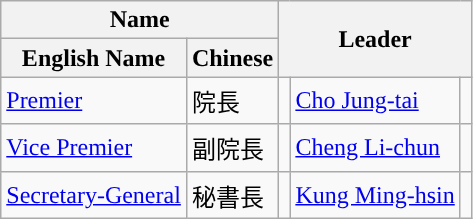<table class="wikitable sortable">
<tr>
<th colspan="2">Name</th>
<th colspan="3" rowspan="2">Leader</th>
</tr>
<tr>
<th>English Name</th>
<th>Chinese</th>
</tr>
<tr>
<td><a href='#'>Premier</a></td>
<td>院長</td>
<td style="background:"></td>
<td><a href='#'>Cho Jung-tai</a></td>
<td></td>
</tr>
<tr>
<td><a href='#'>Vice Premier</a></td>
<td>副院長</td>
<td style="background:"></td>
<td><a href='#'>Cheng Li-chun</a></td>
<td></td>
</tr>
<tr>
<td><a href='#'>Secretary-General</a></td>
<td>秘書長</td>
<td style="background:"></td>
<td><a href='#'>Kung Ming-hsin</a></td>
<td></td>
</tr>
</table>
